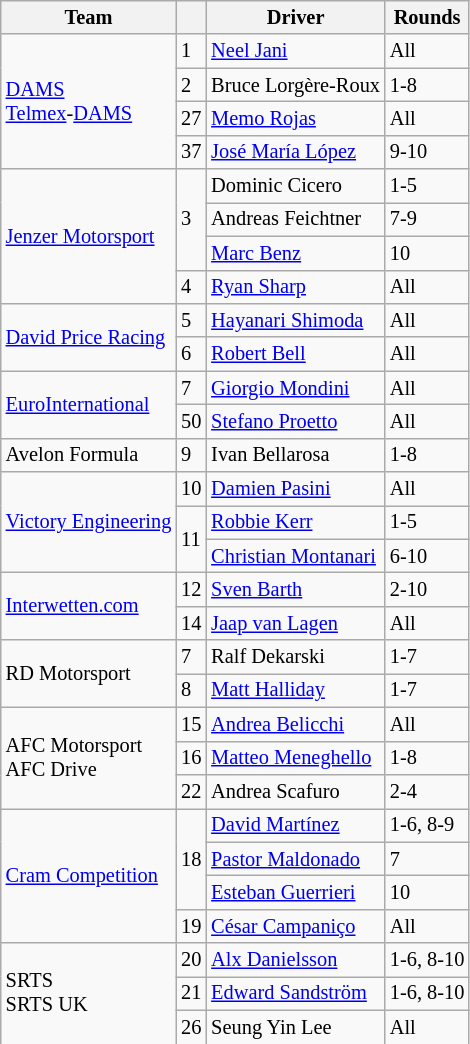<table class="wikitable" style="font-size:85%">
<tr>
<th>Team</th>
<th></th>
<th>Driver</th>
<th>Rounds</th>
</tr>
<tr>
<td rowspan=4> <a href='#'>DAMS</a><br> <a href='#'>Telmex</a>-<a href='#'>DAMS</a></td>
<td>1</td>
<td> <a href='#'>Neel Jani</a></td>
<td>All</td>
</tr>
<tr>
<td>2</td>
<td> Bruce Lorgère-Roux</td>
<td>1-8</td>
</tr>
<tr>
<td>27</td>
<td> <a href='#'>Memo Rojas</a></td>
<td>All</td>
</tr>
<tr>
<td>37</td>
<td> <a href='#'>José María López</a></td>
<td>9-10</td>
</tr>
<tr>
<td rowspan=4> <a href='#'>Jenzer Motorsport</a></td>
<td rowspan=3>3</td>
<td> Dominic Cicero</td>
<td>1-5</td>
</tr>
<tr>
<td> Andreas Feichtner</td>
<td>7-9</td>
</tr>
<tr>
<td> <a href='#'>Marc Benz</a></td>
<td>10</td>
</tr>
<tr>
<td>4</td>
<td> <a href='#'>Ryan Sharp</a></td>
<td>All</td>
</tr>
<tr>
<td rowspan=2> <a href='#'>David Price Racing</a></td>
<td>5</td>
<td> <a href='#'>Hayanari Shimoda</a></td>
<td>All</td>
</tr>
<tr>
<td>6</td>
<td> <a href='#'>Robert Bell</a></td>
<td>All</td>
</tr>
<tr>
<td rowspan=2> <a href='#'>EuroInternational</a></td>
<td>7</td>
<td> <a href='#'>Giorgio Mondini</a></td>
<td>All</td>
</tr>
<tr>
<td>50</td>
<td> <a href='#'>Stefano Proetto</a></td>
<td>All</td>
</tr>
<tr>
<td> Avelon Formula</td>
<td>9</td>
<td> Ivan Bellarosa</td>
<td>1-8</td>
</tr>
<tr>
<td rowspan=3> <a href='#'>Victory Engineering</a></td>
<td>10</td>
<td> <a href='#'>Damien Pasini</a></td>
<td>All</td>
</tr>
<tr>
<td rowspan=2>11</td>
<td> <a href='#'>Robbie Kerr</a></td>
<td>1-5</td>
</tr>
<tr>
<td> <a href='#'>Christian Montanari</a></td>
<td>6-10</td>
</tr>
<tr>
<td rowspan=2> <a href='#'>Interwetten.com</a></td>
<td>12</td>
<td> <a href='#'>Sven Barth</a></td>
<td>2-10</td>
</tr>
<tr>
<td>14</td>
<td> <a href='#'>Jaap van Lagen</a></td>
<td>All</td>
</tr>
<tr>
<td rowspan=2> RD Motorsport</td>
<td>7</td>
<td> Ralf Dekarski</td>
<td>1-7</td>
</tr>
<tr>
<td>8</td>
<td> <a href='#'>Matt Halliday</a></td>
<td>1-7</td>
</tr>
<tr>
<td rowspan=3> AFC Motorsport<br> AFC Drive</td>
<td>15</td>
<td> <a href='#'>Andrea Belicchi</a></td>
<td>All</td>
</tr>
<tr>
<td>16</td>
<td> <a href='#'>Matteo Meneghello</a></td>
<td>1-8</td>
</tr>
<tr>
<td>22</td>
<td> Andrea Scafuro</td>
<td>2-4</td>
</tr>
<tr>
<td rowspan=4> <a href='#'>Cram Competition</a></td>
<td rowspan=3>18</td>
<td> <a href='#'>David Martínez</a></td>
<td>1-6, 8-9</td>
</tr>
<tr>
<td> <a href='#'>Pastor Maldonado</a></td>
<td>7</td>
</tr>
<tr>
<td> <a href='#'>Esteban Guerrieri</a></td>
<td>10</td>
</tr>
<tr>
<td>19</td>
<td> <a href='#'>César Campaniço</a></td>
<td>All</td>
</tr>
<tr>
<td rowspan=3> SRTS<br> SRTS UK</td>
<td>20</td>
<td> <a href='#'>Alx Danielsson</a></td>
<td>1-6, 8-10</td>
</tr>
<tr>
<td>21</td>
<td> <a href='#'>Edward Sandström</a></td>
<td>1-6, 8-10</td>
</tr>
<tr>
<td>26</td>
<td> Seung Yin Lee</td>
<td>All</td>
</tr>
</table>
